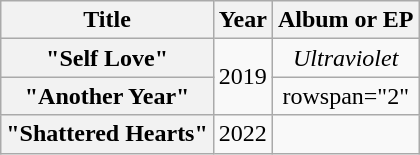<table class="wikitable plainrowheaders" style="text-align:center;">
<tr>
<th scope="col">Title</th>
<th scope="col">Year</th>
<th scope="col">Album or EP</th>
</tr>
<tr>
<th scope="row">"Self Love"<br></th>
<td rowspan="2">2019</td>
<td><em>Ultraviolet</em></td>
</tr>
<tr>
<th scope="row">"Another Year"<br></th>
<td>rowspan="2" </td>
</tr>
<tr>
<th scope="row">"Shattered Hearts"<br></th>
<td>2022</td>
</tr>
</table>
